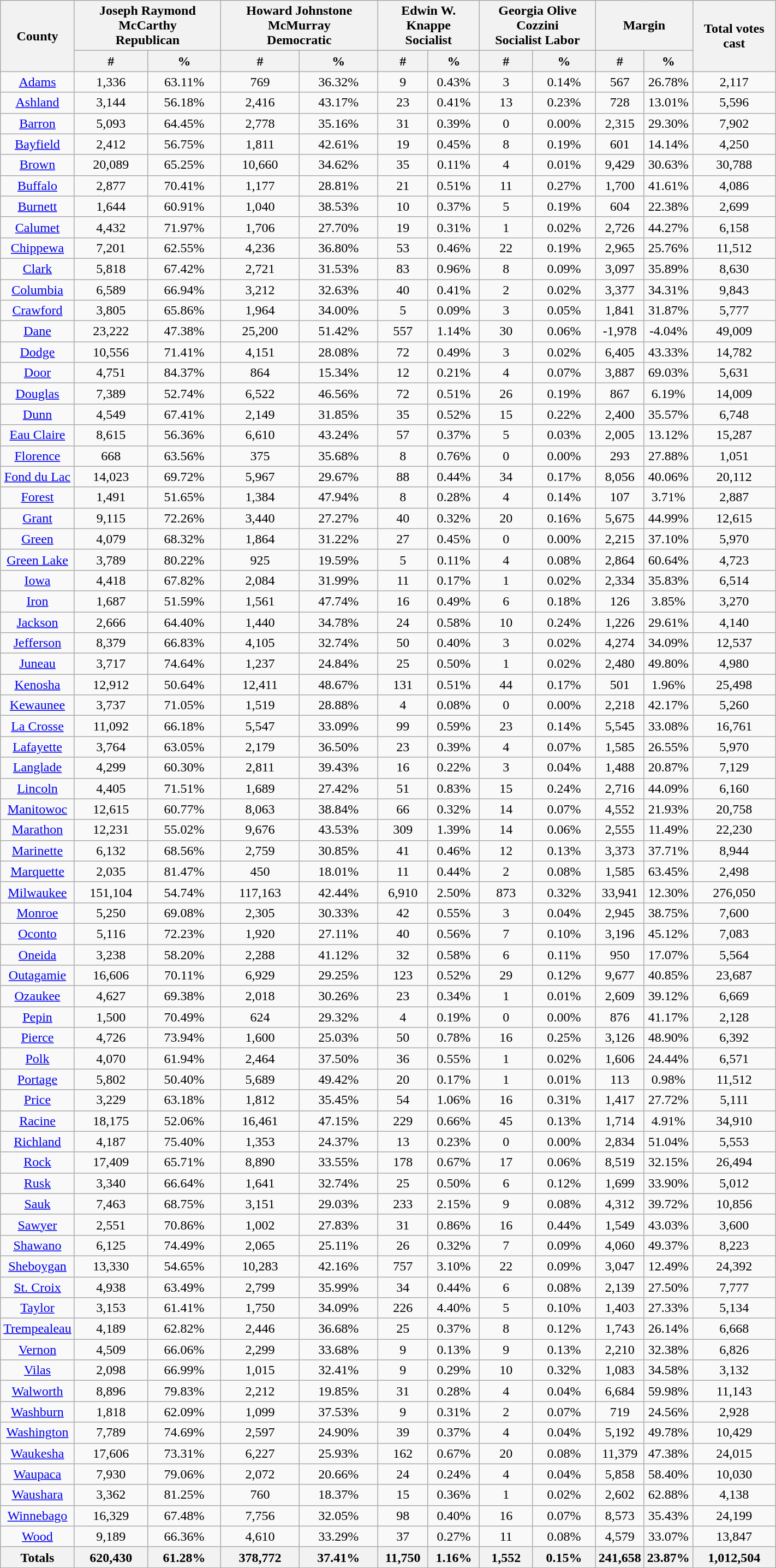<table width="75%"  class="wikitable sortable" style="text-align:center">
<tr>
<th style="text-align:center;" rowspan="2">County</th>
<th style="text-align:center;" colspan="2">Joseph Raymond McCarthy<br>Republican</th>
<th style="text-align:center;" colspan="2">Howard Johnstone McMurray<br>Democratic</th>
<th style="text-align:center;" colspan="2">Edwin W. Knappe<br>Socialist</th>
<th style="text-align:center;" colspan="2">Georgia Olive Cozzini<br>Socialist Labor</th>
<th style="text-align:center;" colspan="2">Margin</th>
<th style="text-align:center;" rowspan="2">Total votes cast</th>
</tr>
<tr>
<th style="text-align:center;" data-sort-type="number">#</th>
<th style="text-align:center;" data-sort-type="number">%</th>
<th style="text-align:center;" data-sort-type="number">#</th>
<th style="text-align:center;" data-sort-type="number">%</th>
<th style="text-align:center;" data-sort-type="number">#</th>
<th style="text-align:center;" data-sort-type="number">%</th>
<th style="text-align:center;" data-sort-type="number">#</th>
<th style="text-align:center;" data-sort-type="number">%</th>
<th style="text-align:center;" data-sort-type="number">#</th>
<th style="text-align:center;" data-sort-type="number">%</th>
</tr>
<tr style="text-align:center;">
<td><a href='#'>Adams</a></td>
<td>1,336</td>
<td>63.11%</td>
<td>769</td>
<td>36.32%</td>
<td>9</td>
<td>0.43%</td>
<td>3</td>
<td>0.14%</td>
<td>567</td>
<td>26.78%</td>
<td>2,117</td>
</tr>
<tr style="text-align:center;">
<td><a href='#'>Ashland</a></td>
<td>3,144</td>
<td>56.18%</td>
<td>2,416</td>
<td>43.17%</td>
<td>23</td>
<td>0.41%</td>
<td>13</td>
<td>0.23%</td>
<td>728</td>
<td>13.01%</td>
<td>5,596</td>
</tr>
<tr style="text-align:center;">
<td><a href='#'>Barron</a></td>
<td>5,093</td>
<td>64.45%</td>
<td>2,778</td>
<td>35.16%</td>
<td>31</td>
<td>0.39%</td>
<td>0</td>
<td>0.00%</td>
<td>2,315</td>
<td>29.30%</td>
<td>7,902</td>
</tr>
<tr style="text-align:center;">
<td><a href='#'>Bayfield</a></td>
<td>2,412</td>
<td>56.75%</td>
<td>1,811</td>
<td>42.61%</td>
<td>19</td>
<td>0.45%</td>
<td>8</td>
<td>0.19%</td>
<td>601</td>
<td>14.14%</td>
<td>4,250</td>
</tr>
<tr style="text-align:center;">
<td><a href='#'>Brown</a></td>
<td>20,089</td>
<td>65.25%</td>
<td>10,660</td>
<td>34.62%</td>
<td>35</td>
<td>0.11%</td>
<td>4</td>
<td>0.01%</td>
<td>9,429</td>
<td>30.63%</td>
<td>30,788</td>
</tr>
<tr style="text-align:center;">
<td><a href='#'>Buffalo</a></td>
<td>2,877</td>
<td>70.41%</td>
<td>1,177</td>
<td>28.81%</td>
<td>21</td>
<td>0.51%</td>
<td>11</td>
<td>0.27%</td>
<td>1,700</td>
<td>41.61%</td>
<td>4,086</td>
</tr>
<tr style="text-align:center;">
<td><a href='#'>Burnett</a></td>
<td>1,644</td>
<td>60.91%</td>
<td>1,040</td>
<td>38.53%</td>
<td>10</td>
<td>0.37%</td>
<td>5</td>
<td>0.19%</td>
<td>604</td>
<td>22.38%</td>
<td>2,699</td>
</tr>
<tr style="text-align:center;">
<td><a href='#'>Calumet</a></td>
<td>4,432</td>
<td>71.97%</td>
<td>1,706</td>
<td>27.70%</td>
<td>19</td>
<td>0.31%</td>
<td>1</td>
<td>0.02%</td>
<td>2,726</td>
<td>44.27%</td>
<td>6,158</td>
</tr>
<tr style="text-align:center;">
<td><a href='#'>Chippewa</a></td>
<td>7,201</td>
<td>62.55%</td>
<td>4,236</td>
<td>36.80%</td>
<td>53</td>
<td>0.46%</td>
<td>22</td>
<td>0.19%</td>
<td>2,965</td>
<td>25.76%</td>
<td>11,512</td>
</tr>
<tr style="text-align:center;">
<td><a href='#'>Clark</a></td>
<td>5,818</td>
<td>67.42%</td>
<td>2,721</td>
<td>31.53%</td>
<td>83</td>
<td>0.96%</td>
<td>8</td>
<td>0.09%</td>
<td>3,097</td>
<td>35.89%</td>
<td>8,630</td>
</tr>
<tr style="text-align:center;">
<td><a href='#'>Columbia</a></td>
<td>6,589</td>
<td>66.94%</td>
<td>3,212</td>
<td>32.63%</td>
<td>40</td>
<td>0.41%</td>
<td>2</td>
<td>0.02%</td>
<td>3,377</td>
<td>34.31%</td>
<td>9,843</td>
</tr>
<tr style="text-align:center;">
<td><a href='#'>Crawford</a></td>
<td>3,805</td>
<td>65.86%</td>
<td>1,964</td>
<td>34.00%</td>
<td>5</td>
<td>0.09%</td>
<td>3</td>
<td>0.05%</td>
<td>1,841</td>
<td>31.87%</td>
<td>5,777</td>
</tr>
<tr style="text-align:center;">
<td><a href='#'>Dane</a></td>
<td>23,222</td>
<td>47.38%</td>
<td>25,200</td>
<td>51.42%</td>
<td>557</td>
<td>1.14%</td>
<td>30</td>
<td>0.06%</td>
<td>-1,978</td>
<td>-4.04%</td>
<td>49,009</td>
</tr>
<tr style="text-align:center;">
<td><a href='#'>Dodge</a></td>
<td>10,556</td>
<td>71.41%</td>
<td>4,151</td>
<td>28.08%</td>
<td>72</td>
<td>0.49%</td>
<td>3</td>
<td>0.02%</td>
<td>6,405</td>
<td>43.33%</td>
<td>14,782</td>
</tr>
<tr style="text-align:center;">
<td><a href='#'>Door</a></td>
<td>4,751</td>
<td>84.37%</td>
<td>864</td>
<td>15.34%</td>
<td>12</td>
<td>0.21%</td>
<td>4</td>
<td>0.07%</td>
<td>3,887</td>
<td>69.03%</td>
<td>5,631</td>
</tr>
<tr style="text-align:center;">
<td><a href='#'>Douglas</a></td>
<td>7,389</td>
<td>52.74%</td>
<td>6,522</td>
<td>46.56%</td>
<td>72</td>
<td>0.51%</td>
<td>26</td>
<td>0.19%</td>
<td>867</td>
<td>6.19%</td>
<td>14,009</td>
</tr>
<tr style="text-align:center;">
<td><a href='#'>Dunn</a></td>
<td>4,549</td>
<td>67.41%</td>
<td>2,149</td>
<td>31.85%</td>
<td>35</td>
<td>0.52%</td>
<td>15</td>
<td>0.22%</td>
<td>2,400</td>
<td>35.57%</td>
<td>6,748</td>
</tr>
<tr style="text-align:center;">
<td><a href='#'>Eau Claire</a></td>
<td>8,615</td>
<td>56.36%</td>
<td>6,610</td>
<td>43.24%</td>
<td>57</td>
<td>0.37%</td>
<td>5</td>
<td>0.03%</td>
<td>2,005</td>
<td>13.12%</td>
<td>15,287</td>
</tr>
<tr style="text-align:center;">
<td><a href='#'>Florence</a></td>
<td>668</td>
<td>63.56%</td>
<td>375</td>
<td>35.68%</td>
<td>8</td>
<td>0.76%</td>
<td>0</td>
<td>0.00%</td>
<td>293</td>
<td>27.88%</td>
<td>1,051</td>
</tr>
<tr style="text-align:center;">
<td><a href='#'>Fond du Lac</a></td>
<td>14,023</td>
<td>69.72%</td>
<td>5,967</td>
<td>29.67%</td>
<td>88</td>
<td>0.44%</td>
<td>34</td>
<td>0.17%</td>
<td>8,056</td>
<td>40.06%</td>
<td>20,112</td>
</tr>
<tr style="text-align:center;">
<td><a href='#'>Forest</a></td>
<td>1,491</td>
<td>51.65%</td>
<td>1,384</td>
<td>47.94%</td>
<td>8</td>
<td>0.28%</td>
<td>4</td>
<td>0.14%</td>
<td>107</td>
<td>3.71%</td>
<td>2,887</td>
</tr>
<tr style="text-align:center;">
<td><a href='#'>Grant</a></td>
<td>9,115</td>
<td>72.26%</td>
<td>3,440</td>
<td>27.27%</td>
<td>40</td>
<td>0.32%</td>
<td>20</td>
<td>0.16%</td>
<td>5,675</td>
<td>44.99%</td>
<td>12,615</td>
</tr>
<tr style="text-align:center;">
<td><a href='#'>Green</a></td>
<td>4,079</td>
<td>68.32%</td>
<td>1,864</td>
<td>31.22%</td>
<td>27</td>
<td>0.45%</td>
<td>0</td>
<td>0.00%</td>
<td>2,215</td>
<td>37.10%</td>
<td>5,970</td>
</tr>
<tr style="text-align:center;">
<td><a href='#'>Green Lake</a></td>
<td>3,789</td>
<td>80.22%</td>
<td>925</td>
<td>19.59%</td>
<td>5</td>
<td>0.11%</td>
<td>4</td>
<td>0.08%</td>
<td>2,864</td>
<td>60.64%</td>
<td>4,723</td>
</tr>
<tr style="text-align:center;">
<td><a href='#'>Iowa</a></td>
<td>4,418</td>
<td>67.82%</td>
<td>2,084</td>
<td>31.99%</td>
<td>11</td>
<td>0.17%</td>
<td>1</td>
<td>0.02%</td>
<td>2,334</td>
<td>35.83%</td>
<td>6,514</td>
</tr>
<tr style="text-align:center;">
<td><a href='#'>Iron</a></td>
<td>1,687</td>
<td>51.59%</td>
<td>1,561</td>
<td>47.74%</td>
<td>16</td>
<td>0.49%</td>
<td>6</td>
<td>0.18%</td>
<td>126</td>
<td>3.85%</td>
<td>3,270</td>
</tr>
<tr style="text-align:center;">
<td><a href='#'>Jackson</a></td>
<td>2,666</td>
<td>64.40%</td>
<td>1,440</td>
<td>34.78%</td>
<td>24</td>
<td>0.58%</td>
<td>10</td>
<td>0.24%</td>
<td>1,226</td>
<td>29.61%</td>
<td>4,140</td>
</tr>
<tr style="text-align:center;">
<td><a href='#'>Jefferson</a></td>
<td>8,379</td>
<td>66.83%</td>
<td>4,105</td>
<td>32.74%</td>
<td>50</td>
<td>0.40%</td>
<td>3</td>
<td>0.02%</td>
<td>4,274</td>
<td>34.09%</td>
<td>12,537</td>
</tr>
<tr style="text-align:center;">
<td><a href='#'>Juneau</a></td>
<td>3,717</td>
<td>74.64%</td>
<td>1,237</td>
<td>24.84%</td>
<td>25</td>
<td>0.50%</td>
<td>1</td>
<td>0.02%</td>
<td>2,480</td>
<td>49.80%</td>
<td>4,980</td>
</tr>
<tr style="text-align:center;">
<td><a href='#'>Kenosha</a></td>
<td>12,912</td>
<td>50.64%</td>
<td>12,411</td>
<td>48.67%</td>
<td>131</td>
<td>0.51%</td>
<td>44</td>
<td>0.17%</td>
<td>501</td>
<td>1.96%</td>
<td>25,498</td>
</tr>
<tr style="text-align:center;">
<td><a href='#'>Kewaunee</a></td>
<td>3,737</td>
<td>71.05%</td>
<td>1,519</td>
<td>28.88%</td>
<td>4</td>
<td>0.08%</td>
<td>0</td>
<td>0.00%</td>
<td>2,218</td>
<td>42.17%</td>
<td>5,260</td>
</tr>
<tr style="text-align:center;">
<td><a href='#'>La Crosse</a></td>
<td>11,092</td>
<td>66.18%</td>
<td>5,547</td>
<td>33.09%</td>
<td>99</td>
<td>0.59%</td>
<td>23</td>
<td>0.14%</td>
<td>5,545</td>
<td>33.08%</td>
<td>16,761</td>
</tr>
<tr style="text-align:center;">
<td><a href='#'>Lafayette</a></td>
<td>3,764</td>
<td>63.05%</td>
<td>2,179</td>
<td>36.50%</td>
<td>23</td>
<td>0.39%</td>
<td>4</td>
<td>0.07%</td>
<td>1,585</td>
<td>26.55%</td>
<td>5,970</td>
</tr>
<tr style="text-align:center;">
<td><a href='#'>Langlade</a></td>
<td>4,299</td>
<td>60.30%</td>
<td>2,811</td>
<td>39.43%</td>
<td>16</td>
<td>0.22%</td>
<td>3</td>
<td>0.04%</td>
<td>1,488</td>
<td>20.87%</td>
<td>7,129</td>
</tr>
<tr style="text-align:center;">
<td><a href='#'>Lincoln</a></td>
<td>4,405</td>
<td>71.51%</td>
<td>1,689</td>
<td>27.42%</td>
<td>51</td>
<td>0.83%</td>
<td>15</td>
<td>0.24%</td>
<td>2,716</td>
<td>44.09%</td>
<td>6,160</td>
</tr>
<tr style="text-align:center;">
<td><a href='#'>Manitowoc</a></td>
<td>12,615</td>
<td>60.77%</td>
<td>8,063</td>
<td>38.84%</td>
<td>66</td>
<td>0.32%</td>
<td>14</td>
<td>0.07%</td>
<td>4,552</td>
<td>21.93%</td>
<td>20,758</td>
</tr>
<tr style="text-align:center;">
<td><a href='#'>Marathon</a></td>
<td>12,231</td>
<td>55.02%</td>
<td>9,676</td>
<td>43.53%</td>
<td>309</td>
<td>1.39%</td>
<td>14</td>
<td>0.06%</td>
<td>2,555</td>
<td>11.49%</td>
<td>22,230</td>
</tr>
<tr style="text-align:center;">
<td><a href='#'>Marinette</a></td>
<td>6,132</td>
<td>68.56%</td>
<td>2,759</td>
<td>30.85%</td>
<td>41</td>
<td>0.46%</td>
<td>12</td>
<td>0.13%</td>
<td>3,373</td>
<td>37.71%</td>
<td>8,944</td>
</tr>
<tr style="text-align:center;">
<td><a href='#'>Marquette</a></td>
<td>2,035</td>
<td>81.47%</td>
<td>450</td>
<td>18.01%</td>
<td>11</td>
<td>0.44%</td>
<td>2</td>
<td>0.08%</td>
<td>1,585</td>
<td>63.45%</td>
<td>2,498</td>
</tr>
<tr style="text-align:center;">
<td><a href='#'>Milwaukee</a></td>
<td>151,104</td>
<td>54.74%</td>
<td>117,163</td>
<td>42.44%</td>
<td>6,910</td>
<td>2.50%</td>
<td>873</td>
<td>0.32%</td>
<td>33,941</td>
<td>12.30%</td>
<td>276,050</td>
</tr>
<tr style="text-align:center;">
<td><a href='#'>Monroe</a></td>
<td>5,250</td>
<td>69.08%</td>
<td>2,305</td>
<td>30.33%</td>
<td>42</td>
<td>0.55%</td>
<td>3</td>
<td>0.04%</td>
<td>2,945</td>
<td>38.75%</td>
<td>7,600</td>
</tr>
<tr style="text-align:center;">
<td><a href='#'>Oconto</a></td>
<td>5,116</td>
<td>72.23%</td>
<td>1,920</td>
<td>27.11%</td>
<td>40</td>
<td>0.56%</td>
<td>7</td>
<td>0.10%</td>
<td>3,196</td>
<td>45.12%</td>
<td>7,083</td>
</tr>
<tr style="text-align:center;">
<td><a href='#'>Oneida</a></td>
<td>3,238</td>
<td>58.20%</td>
<td>2,288</td>
<td>41.12%</td>
<td>32</td>
<td>0.58%</td>
<td>6</td>
<td>0.11%</td>
<td>950</td>
<td>17.07%</td>
<td>5,564</td>
</tr>
<tr style="text-align:center;">
<td><a href='#'>Outagamie</a></td>
<td>16,606</td>
<td>70.11%</td>
<td>6,929</td>
<td>29.25%</td>
<td>123</td>
<td>0.52%</td>
<td>29</td>
<td>0.12%</td>
<td>9,677</td>
<td>40.85%</td>
<td>23,687</td>
</tr>
<tr style="text-align:center;">
<td><a href='#'>Ozaukee</a></td>
<td>4,627</td>
<td>69.38%</td>
<td>2,018</td>
<td>30.26%</td>
<td>23</td>
<td>0.34%</td>
<td>1</td>
<td>0.01%</td>
<td>2,609</td>
<td>39.12%</td>
<td>6,669</td>
</tr>
<tr style="text-align:center;">
<td><a href='#'>Pepin</a></td>
<td>1,500</td>
<td>70.49%</td>
<td>624</td>
<td>29.32%</td>
<td>4</td>
<td>0.19%</td>
<td>0</td>
<td>0.00%</td>
<td>876</td>
<td>41.17%</td>
<td>2,128</td>
</tr>
<tr style="text-align:center;">
<td><a href='#'>Pierce</a></td>
<td>4,726</td>
<td>73.94%</td>
<td>1,600</td>
<td>25.03%</td>
<td>50</td>
<td>0.78%</td>
<td>16</td>
<td>0.25%</td>
<td>3,126</td>
<td>48.90%</td>
<td>6,392</td>
</tr>
<tr style="text-align:center;">
<td><a href='#'>Polk</a></td>
<td>4,070</td>
<td>61.94%</td>
<td>2,464</td>
<td>37.50%</td>
<td>36</td>
<td>0.55%</td>
<td>1</td>
<td>0.02%</td>
<td>1,606</td>
<td>24.44%</td>
<td>6,571</td>
</tr>
<tr style="text-align:center;">
<td><a href='#'>Portage</a></td>
<td>5,802</td>
<td>50.40%</td>
<td>5,689</td>
<td>49.42%</td>
<td>20</td>
<td>0.17%</td>
<td>1</td>
<td>0.01%</td>
<td>113</td>
<td>0.98%</td>
<td>11,512</td>
</tr>
<tr style="text-align:center;">
<td><a href='#'>Price</a></td>
<td>3,229</td>
<td>63.18%</td>
<td>1,812</td>
<td>35.45%</td>
<td>54</td>
<td>1.06%</td>
<td>16</td>
<td>0.31%</td>
<td>1,417</td>
<td>27.72%</td>
<td>5,111</td>
</tr>
<tr style="text-align:center;">
<td><a href='#'>Racine</a></td>
<td>18,175</td>
<td>52.06%</td>
<td>16,461</td>
<td>47.15%</td>
<td>229</td>
<td>0.66%</td>
<td>45</td>
<td>0.13%</td>
<td>1,714</td>
<td>4.91%</td>
<td>34,910</td>
</tr>
<tr style="text-align:center;">
<td><a href='#'>Richland</a></td>
<td>4,187</td>
<td>75.40%</td>
<td>1,353</td>
<td>24.37%</td>
<td>13</td>
<td>0.23%</td>
<td>0</td>
<td>0.00%</td>
<td>2,834</td>
<td>51.04%</td>
<td>5,553</td>
</tr>
<tr style="text-align:center;">
<td><a href='#'>Rock</a></td>
<td>17,409</td>
<td>65.71%</td>
<td>8,890</td>
<td>33.55%</td>
<td>178</td>
<td>0.67%</td>
<td>17</td>
<td>0.06%</td>
<td>8,519</td>
<td>32.15%</td>
<td>26,494</td>
</tr>
<tr style="text-align:center;">
<td><a href='#'>Rusk</a></td>
<td>3,340</td>
<td>66.64%</td>
<td>1,641</td>
<td>32.74%</td>
<td>25</td>
<td>0.50%</td>
<td>6</td>
<td>0.12%</td>
<td>1,699</td>
<td>33.90%</td>
<td>5,012</td>
</tr>
<tr style="text-align:center;">
<td><a href='#'>Sauk</a></td>
<td>7,463</td>
<td>68.75%</td>
<td>3,151</td>
<td>29.03%</td>
<td>233</td>
<td>2.15%</td>
<td>9</td>
<td>0.08%</td>
<td>4,312</td>
<td>39.72%</td>
<td>10,856</td>
</tr>
<tr style="text-align:center;">
<td><a href='#'>Sawyer</a></td>
<td>2,551</td>
<td>70.86%</td>
<td>1,002</td>
<td>27.83%</td>
<td>31</td>
<td>0.86%</td>
<td>16</td>
<td>0.44%</td>
<td>1,549</td>
<td>43.03%</td>
<td>3,600</td>
</tr>
<tr style="text-align:center;">
<td><a href='#'>Shawano</a></td>
<td>6,125</td>
<td>74.49%</td>
<td>2,065</td>
<td>25.11%</td>
<td>26</td>
<td>0.32%</td>
<td>7</td>
<td>0.09%</td>
<td>4,060</td>
<td>49.37%</td>
<td>8,223</td>
</tr>
<tr style="text-align:center;">
<td><a href='#'>Sheboygan</a></td>
<td>13,330</td>
<td>54.65%</td>
<td>10,283</td>
<td>42.16%</td>
<td>757</td>
<td>3.10%</td>
<td>22</td>
<td>0.09%</td>
<td>3,047</td>
<td>12.49%</td>
<td>24,392</td>
</tr>
<tr style="text-align:center;">
<td><a href='#'>St. Croix</a></td>
<td>4,938</td>
<td>63.49%</td>
<td>2,799</td>
<td>35.99%</td>
<td>34</td>
<td>0.44%</td>
<td>6</td>
<td>0.08%</td>
<td>2,139</td>
<td>27.50%</td>
<td>7,777</td>
</tr>
<tr style="text-align:center;">
<td><a href='#'>Taylor</a></td>
<td>3,153</td>
<td>61.41%</td>
<td>1,750</td>
<td>34.09%</td>
<td>226</td>
<td>4.40%</td>
<td>5</td>
<td>0.10%</td>
<td>1,403</td>
<td>27.33%</td>
<td>5,134</td>
</tr>
<tr style="text-align:center;">
<td><a href='#'>Trempealeau</a></td>
<td>4,189</td>
<td>62.82%</td>
<td>2,446</td>
<td>36.68%</td>
<td>25</td>
<td>0.37%</td>
<td>8</td>
<td>0.12%</td>
<td>1,743</td>
<td>26.14%</td>
<td>6,668</td>
</tr>
<tr style="text-align:center;">
<td><a href='#'>Vernon</a></td>
<td>4,509</td>
<td>66.06%</td>
<td>2,299</td>
<td>33.68%</td>
<td>9</td>
<td>0.13%</td>
<td>9</td>
<td>0.13%</td>
<td>2,210</td>
<td>32.38%</td>
<td>6,826</td>
</tr>
<tr style="text-align:center;">
<td><a href='#'>Vilas</a></td>
<td>2,098</td>
<td>66.99%</td>
<td>1,015</td>
<td>32.41%</td>
<td>9</td>
<td>0.29%</td>
<td>10</td>
<td>0.32%</td>
<td>1,083</td>
<td>34.58%</td>
<td>3,132</td>
</tr>
<tr style="text-align:center;">
<td><a href='#'>Walworth</a></td>
<td>8,896</td>
<td>79.83%</td>
<td>2,212</td>
<td>19.85%</td>
<td>31</td>
<td>0.28%</td>
<td>4</td>
<td>0.04%</td>
<td>6,684</td>
<td>59.98%</td>
<td>11,143</td>
</tr>
<tr style="text-align:center;">
<td><a href='#'>Washburn</a></td>
<td>1,818</td>
<td>62.09%</td>
<td>1,099</td>
<td>37.53%</td>
<td>9</td>
<td>0.31%</td>
<td>2</td>
<td>0.07%</td>
<td>719</td>
<td>24.56%</td>
<td>2,928</td>
</tr>
<tr style="text-align:center;">
<td><a href='#'>Washington</a></td>
<td>7,789</td>
<td>74.69%</td>
<td>2,597</td>
<td>24.90%</td>
<td>39</td>
<td>0.37%</td>
<td>4</td>
<td>0.04%</td>
<td>5,192</td>
<td>49.78%</td>
<td>10,429</td>
</tr>
<tr style="text-align:center;">
<td><a href='#'>Waukesha</a></td>
<td>17,606</td>
<td>73.31%</td>
<td>6,227</td>
<td>25.93%</td>
<td>162</td>
<td>0.67%</td>
<td>20</td>
<td>0.08%</td>
<td>11,379</td>
<td>47.38%</td>
<td>24,015</td>
</tr>
<tr style="text-align:center;">
<td><a href='#'>Waupaca</a></td>
<td>7,930</td>
<td>79.06%</td>
<td>2,072</td>
<td>20.66%</td>
<td>24</td>
<td>0.24%</td>
<td>4</td>
<td>0.04%</td>
<td>5,858</td>
<td>58.40%</td>
<td>10,030</td>
</tr>
<tr style="text-align:center;">
<td><a href='#'>Waushara</a></td>
<td>3,362</td>
<td>81.25%</td>
<td>760</td>
<td>18.37%</td>
<td>15</td>
<td>0.36%</td>
<td>1</td>
<td>0.02%</td>
<td>2,602</td>
<td>62.88%</td>
<td>4,138</td>
</tr>
<tr style="text-align:center;">
<td><a href='#'>Winnebago</a></td>
<td>16,329</td>
<td>67.48%</td>
<td>7,756</td>
<td>32.05%</td>
<td>98</td>
<td>0.40%</td>
<td>16</td>
<td>0.07%</td>
<td>8,573</td>
<td>35.43%</td>
<td>24,199</td>
</tr>
<tr style="text-align:center;">
<td><a href='#'>Wood</a></td>
<td>9,189</td>
<td>66.36%</td>
<td>4,610</td>
<td>33.29%</td>
<td>37</td>
<td>0.27%</td>
<td>11</td>
<td>0.08%</td>
<td>4,579</td>
<td>33.07%</td>
<td>13,847</td>
</tr>
<tr style="text-align:center;">
<th>Totals</th>
<th>620,430</th>
<th>61.28%</th>
<th>378,772</th>
<th>37.41%</th>
<th>11,750</th>
<th>1.16%</th>
<th>1,552</th>
<th>0.15%</th>
<th>241,658</th>
<th>23.87%</th>
<th>1,012,504</th>
</tr>
</table>
